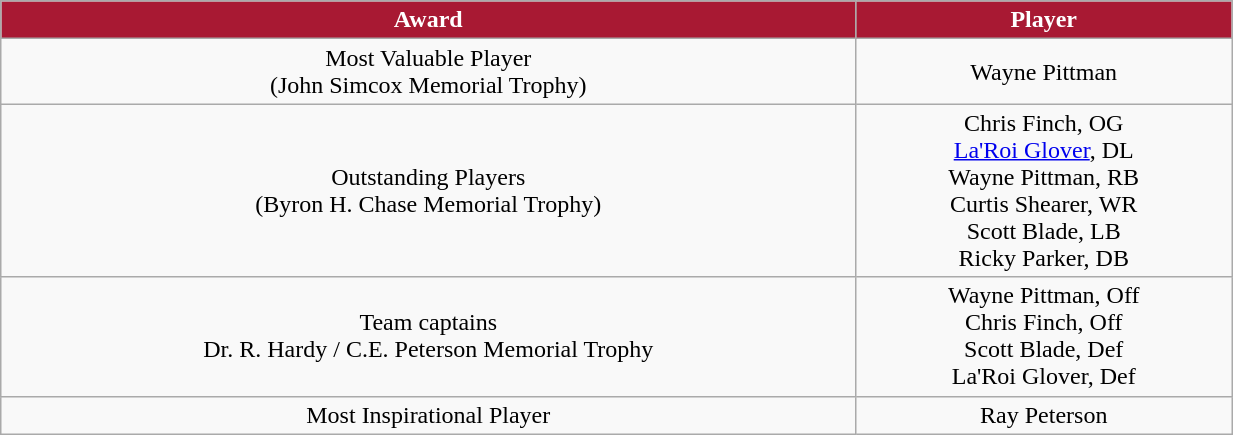<table class="wikitable" width="65%">
<tr>
<th style="background:#A81933;color:#FFFFFF;">Award</th>
<th style="background:#A81933;color:#FFFFFF;">Player</th>
</tr>
<tr align="center" bgcolor="">
<td>Most Valuable Player<br>(John Simcox Memorial Trophy)</td>
<td>Wayne Pittman</td>
</tr>
<tr align="center" bgcolor="">
<td>Outstanding Players<br>(Byron H. Chase Memorial Trophy)</td>
<td>Chris Finch, OG<br><a href='#'>La'Roi Glover</a>, DL<br>Wayne Pittman, RB<br>Curtis Shearer, WR<br>Scott Blade, LB<br>Ricky Parker, DB</td>
</tr>
<tr align="center" bgcolor="">
<td>Team captains<br>Dr. R. Hardy / C.E. Peterson Memorial Trophy</td>
<td>Wayne Pittman, Off<br>Chris Finch, Off<br>Scott Blade, Def<br>La'Roi Glover, Def</td>
</tr>
<tr align="center" bgcolor="">
<td>Most Inspirational Player</td>
<td>Ray Peterson</td>
</tr>
</table>
